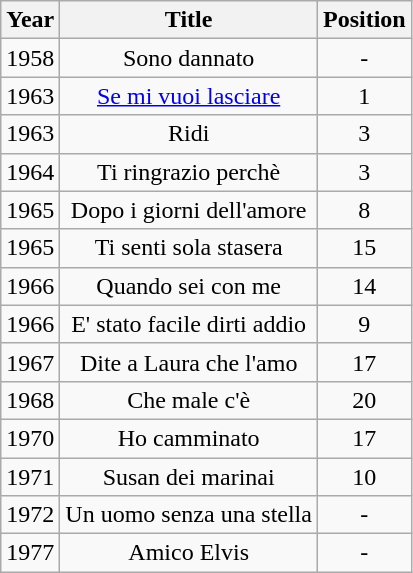<table class="wikitable">
<tr>
<th align="center">Year</th>
<th align="center">Title</th>
<th align="center">Position</th>
</tr>
<tr>
<td align="center">1958</td>
<td align="center">Sono dannato</td>
<td align="center">-</td>
</tr>
<tr>
<td align="center">1963</td>
<td align="center"><a href='#'>Se mi vuoi lasciare</a></td>
<td align="center">1</td>
</tr>
<tr>
<td align="center">1963</td>
<td align="center">Ridi</td>
<td align="center">3</td>
</tr>
<tr>
<td align="center">1964</td>
<td align="center">Ti ringrazio perchè</td>
<td align="center">3</td>
</tr>
<tr>
<td align="center">1965</td>
<td align="center">Dopo i giorni dell'amore</td>
<td align="center">8</td>
</tr>
<tr>
<td align="center">1965</td>
<td align="center">Ti senti sola stasera</td>
<td align="center">15</td>
</tr>
<tr>
<td align="center">1966</td>
<td align="center">Quando sei con me</td>
<td align="center">14</td>
</tr>
<tr>
<td align="center">1966</td>
<td align="center">E' stato facile dirti addio</td>
<td align="center">9</td>
</tr>
<tr>
<td align="center">1967</td>
<td align="center">Dite a Laura che l'amo</td>
<td align="center">17</td>
</tr>
<tr>
<td align="center">1968</td>
<td align="center">Che male c'è</td>
<td align="center">20</td>
</tr>
<tr>
<td align="center">1970</td>
<td align="center">Ho camminato</td>
<td align="center">17</td>
</tr>
<tr>
<td align="center">1971</td>
<td align="center">Susan dei marinai</td>
<td align="center">10</td>
</tr>
<tr>
<td align="center">1972</td>
<td align="center">Un uomo senza una stella</td>
<td align="center">-</td>
</tr>
<tr>
<td align="center">1977</td>
<td align="center">Amico Elvis</td>
<td align="center">-</td>
</tr>
</table>
